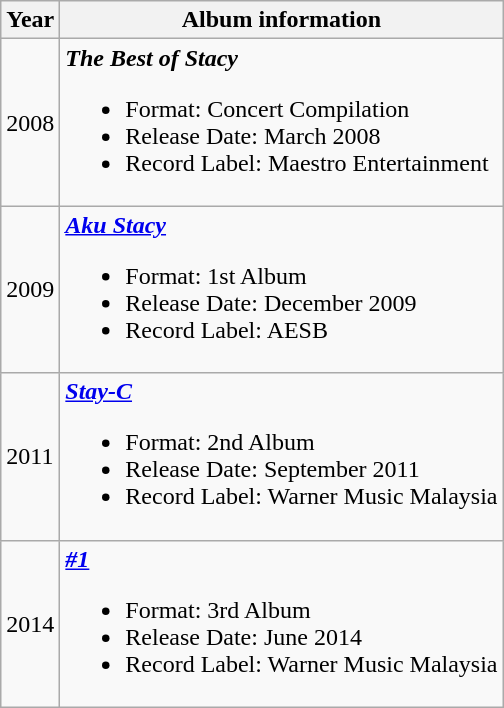<table class="wikitable">
<tr>
<th>Year</th>
<th>Album information</th>
</tr>
<tr>
<td>2008</td>
<td><strong><em>The Best of Stacy</em></strong><br><ul><li>Format: Concert Compilation</li><li>Release Date: March 2008</li><li>Record Label: Maestro Entertainment</li></ul></td>
</tr>
<tr>
<td>2009</td>
<td><strong><em><a href='#'>Aku Stacy</a></em></strong><br><ul><li>Format: 1st Album</li><li>Release Date: December 2009</li><li>Record Label: AESB</li></ul></td>
</tr>
<tr>
<td>2011</td>
<td><strong><em><a href='#'>Stay-C</a></em></strong><br><ul><li>Format: 2nd Album</li><li>Release Date: September 2011</li><li>Record Label: Warner Music Malaysia</li></ul></td>
</tr>
<tr>
<td>2014</td>
<td><strong><em><a href='#'>#1</a></em></strong><br><ul><li>Format: 3rd Album</li><li>Release Date: June 2014</li><li>Record Label: Warner Music Malaysia</li></ul></td>
</tr>
</table>
